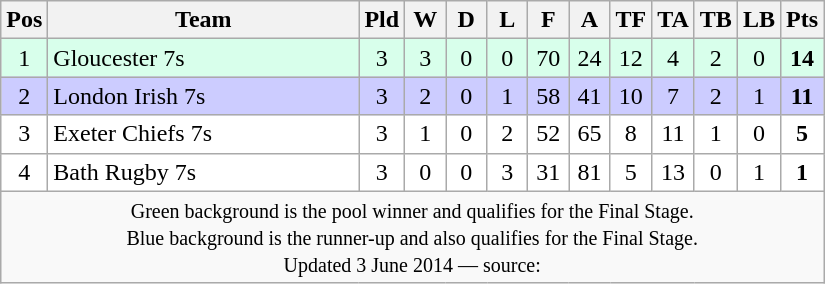<table class="wikitable" style="text-align: center;">
<tr>
<th width="20">Pos</th>
<th width="200">Team</th>
<th width="20">Pld</th>
<th width="20">W</th>
<th width="20">D</th>
<th width="20">L</th>
<th width="20">F</th>
<th width="20">A</th>
<th width="20">TF</th>
<th width="20">TA</th>
<th width="20">TB</th>
<th width="20">LB</th>
<th width="20">Pts</th>
</tr>
<tr bgcolor=#d8ffeb>
<td>1</td>
<td align=left>Gloucester 7s</td>
<td>3</td>
<td>3</td>
<td>0</td>
<td>0</td>
<td>70</td>
<td>24</td>
<td>12</td>
<td>4</td>
<td>2</td>
<td>0</td>
<td><strong>14</strong></td>
</tr>
<tr bgcolor=#ccccff>
<td>2</td>
<td align=left>London Irish 7s</td>
<td>3</td>
<td>2</td>
<td>0</td>
<td>1</td>
<td>58</td>
<td>41</td>
<td>10</td>
<td>7</td>
<td>2</td>
<td>1</td>
<td><strong>11</strong></td>
</tr>
<tr bgcolor=#ffffff>
<td>3</td>
<td align=left>Exeter Chiefs 7s</td>
<td>3</td>
<td>1</td>
<td>0</td>
<td>2</td>
<td>52</td>
<td>65</td>
<td>8</td>
<td>11</td>
<td>1</td>
<td>0</td>
<td><strong>5</strong></td>
</tr>
<tr bgcolor=#ffffff>
<td>4</td>
<td align=left>Bath Rugby 7s</td>
<td>3</td>
<td>0</td>
<td>0</td>
<td>3</td>
<td>31</td>
<td>81</td>
<td>5</td>
<td>13</td>
<td>0</td>
<td>1</td>
<td><strong>1</strong></td>
</tr>
<tr align=center>
<td colspan="13" style="border:0px"><small>Green background is the pool winner and qualifies for the Final Stage.<br>Blue background is the runner-up and also qualifies for the Final Stage.<br>Updated 3 June 2014 — source: </small></td>
</tr>
</table>
